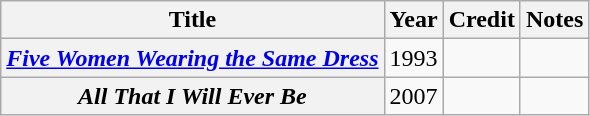<table class="wikitable sortable plainrowheaders">
<tr>
<th scope="col">Title</th>
<th scope="col">Year</th>
<th scope="col">Credit</th>
<th scope="col" class="unsortable">Notes</th>
</tr>
<tr>
<th scope="row"><em><a href='#'>Five Women Wearing the Same Dress</a></em></th>
<td style="text-align:center;">1993</td>
<td></td>
<td></td>
</tr>
<tr>
<th scope="row"><em>All That I Will Ever Be</em></th>
<td style="text-align:center;">2007</td>
<td></td>
<td></td>
</tr>
</table>
